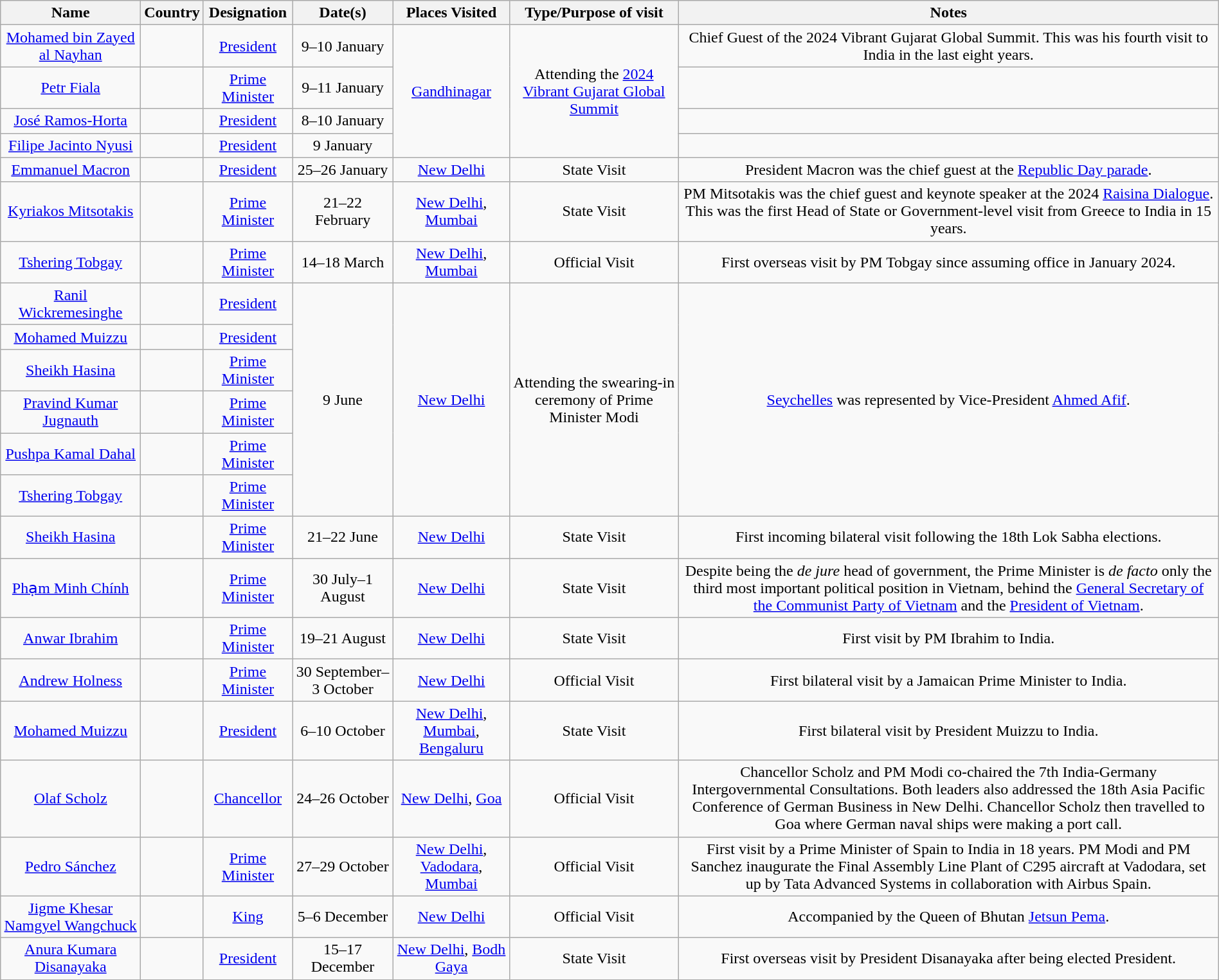<table class="wikitable" style="border-collapse:collapse; text-align:center" width="100%">
<tr>
<th>Name</th>
<th>Country</th>
<th>Designation</th>
<th>Date(s)</th>
<th>Places Visited</th>
<th>Type/Purpose of visit</th>
<th>Notes</th>
</tr>
<tr>
<td><a href='#'>Mohamed bin Zayed al Nayhan</a></td>
<td></td>
<td><a href='#'>President</a></td>
<td>9–10 January</td>
<td rowspan="4"><a href='#'>Gandhinagar</a></td>
<td rowspan="4">Attending the <a href='#'>2024 Vibrant Gujarat Global Summit</a></td>
<td>Chief Guest of the 2024 Vibrant Gujarat Global Summit. This was his fourth visit to India in the last eight years.</td>
</tr>
<tr>
<td><a href='#'>Petr Fiala</a></td>
<td></td>
<td><a href='#'>Prime Minister</a></td>
<td>9–11 January</td>
<td></td>
</tr>
<tr>
<td><a href='#'>José Ramos-Horta</a></td>
<td></td>
<td><a href='#'>President</a></td>
<td>8–10 January</td>
<td></td>
</tr>
<tr>
<td><a href='#'>Filipe Jacinto Nyusi</a></td>
<td></td>
<td><a href='#'>President</a></td>
<td>9 January</td>
<td></td>
</tr>
<tr>
<td><a href='#'>Emmanuel Macron</a></td>
<td></td>
<td><a href='#'>President</a></td>
<td>25–26 January</td>
<td><a href='#'>New Delhi</a></td>
<td>State Visit</td>
<td>President Macron was the chief guest at the <a href='#'>Republic Day parade</a>.</td>
</tr>
<tr>
<td><a href='#'>Kyriakos Mitsotakis</a></td>
<td></td>
<td><a href='#'>Prime Minister</a></td>
<td>21–22 February</td>
<td><a href='#'>New Delhi</a>, <a href='#'>Mumbai</a></td>
<td>State Visit</td>
<td>PM Mitsotakis was the chief guest and keynote speaker at the 2024 <a href='#'>Raisina Dialogue</a>. This was the first Head of State or Government-level visit from Greece to India in 15 years.</td>
</tr>
<tr>
<td><a href='#'>Tshering Tobgay</a></td>
<td></td>
<td><a href='#'>Prime Minister</a></td>
<td>14–18 March</td>
<td><a href='#'>New Delhi</a>, <a href='#'>Mumbai</a></td>
<td>Official Visit</td>
<td>First overseas visit by PM Tobgay since assuming office in January 2024.</td>
</tr>
<tr>
<td><a href='#'>Ranil Wickremesinghe</a></td>
<td></td>
<td><a href='#'>President</a></td>
<td rowspan="6">9 June</td>
<td rowspan="6"><a href='#'>New Delhi</a></td>
<td rowspan="6">Attending the  swearing-in ceremony of Prime Minister Modi</td>
<td rowspan="6"><a href='#'>Seychelles</a> was represented by Vice-President <a href='#'>Ahmed Afif</a>.</td>
</tr>
<tr>
<td><a href='#'>Mohamed Muizzu</a></td>
<td></td>
<td><a href='#'>President</a></td>
</tr>
<tr>
<td><a href='#'>Sheikh Hasina</a></td>
<td></td>
<td><a href='#'>Prime Minister</a></td>
</tr>
<tr>
<td><a href='#'>Pravind Kumar Jugnauth</a></td>
<td></td>
<td><a href='#'>Prime Minister</a></td>
</tr>
<tr>
<td><a href='#'>Pushpa Kamal Dahal</a></td>
<td></td>
<td><a href='#'>Prime Minister</a></td>
</tr>
<tr>
<td><a href='#'>Tshering Tobgay</a></td>
<td></td>
<td><a href='#'>Prime Minister</a></td>
</tr>
<tr>
<td><a href='#'>Sheikh Hasina</a></td>
<td></td>
<td><a href='#'>Prime Minister</a></td>
<td>21–22 June</td>
<td><a href='#'>New Delhi</a></td>
<td>State Visit</td>
<td>First incoming bilateral visit following the 18th Lok Sabha elections.</td>
</tr>
<tr>
<td><a href='#'>Phạm Minh Chính</a></td>
<td></td>
<td><a href='#'>Prime Minister</a></td>
<td>30 July–1 August</td>
<td><a href='#'>New Delhi</a></td>
<td>State Visit</td>
<td>Despite being the <em>de jure</em> head of government, the Prime Minister is <em>de facto</em> only the third most important political position in Vietnam, behind the <a href='#'>General Secretary of the Communist Party of Vietnam</a> and the <a href='#'>President of Vietnam</a>.</td>
</tr>
<tr>
<td><a href='#'>Anwar Ibrahim</a></td>
<td></td>
<td><a href='#'>Prime Minister</a></td>
<td>19–21 August</td>
<td><a href='#'>New Delhi</a></td>
<td>State Visit</td>
<td>First visit by PM Ibrahim to India.</td>
</tr>
<tr>
<td><a href='#'>Andrew Holness</a></td>
<td></td>
<td><a href='#'>Prime Minister</a></td>
<td>30 September–3 October</td>
<td><a href='#'>New Delhi</a></td>
<td>Official Visit</td>
<td>First bilateral visit by a Jamaican Prime Minister to India.</td>
</tr>
<tr>
<td><a href='#'>Mohamed Muizzu</a></td>
<td></td>
<td><a href='#'>President</a></td>
<td>6–10 October</td>
<td><a href='#'>New Delhi</a>, <a href='#'>Mumbai</a>, <a href='#'>Bengaluru</a></td>
<td>State Visit</td>
<td>First bilateral visit by President Muizzu to India.</td>
</tr>
<tr>
<td><a href='#'>Olaf Scholz</a></td>
<td></td>
<td><a href='#'>Chancellor</a></td>
<td>24–26 October</td>
<td><a href='#'>New Delhi</a>, <a href='#'>Goa</a></td>
<td>Official Visit</td>
<td>Chancellor Scholz and PM Modi co-chaired the 7th India-Germany Intergovernmental Consultations. Both leaders also addressed the 18th Asia Pacific Conference of German Business in New Delhi. Chancellor Scholz then travelled to Goa where German naval ships were making a port call.</td>
</tr>
<tr>
<td><a href='#'>Pedro Sánchez</a></td>
<td></td>
<td><a href='#'>Prime Minister</a></td>
<td>27–29 October</td>
<td><a href='#'>New Delhi</a>, <a href='#'>Vadodara</a>, <a href='#'>Mumbai</a></td>
<td>Official Visit</td>
<td>First visit by a Prime Minister of Spain to India in 18 years. PM Modi and PM Sanchez inaugurate the Final Assembly Line Plant of C295 aircraft at Vadodara, set up by Tata Advanced Systems in collaboration with Airbus Spain.</td>
</tr>
<tr>
<td><a href='#'>Jigme Khesar Namgyel Wangchuck</a></td>
<td></td>
<td><a href='#'>King</a></td>
<td>5–6 December</td>
<td><a href='#'>New Delhi</a></td>
<td>Official Visit</td>
<td>Accompanied by the Queen of Bhutan <a href='#'>Jetsun Pema</a>.</td>
</tr>
<tr>
<td><a href='#'>Anura Kumara Disanayaka</a></td>
<td></td>
<td><a href='#'>President</a></td>
<td>15–17 December</td>
<td><a href='#'>New Delhi</a>, <a href='#'>Bodh Gaya</a></td>
<td>State Visit</td>
<td>First overseas visit by President Disanayaka after being elected President.</td>
</tr>
</table>
